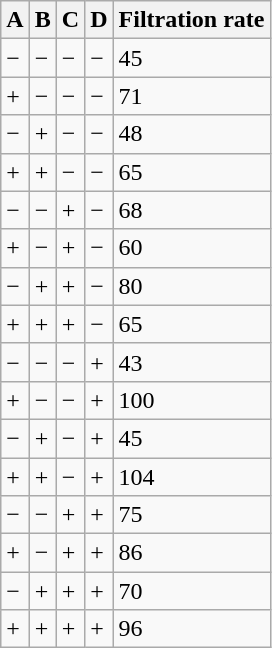<table class="wikitable sortable mw-collapsible">
<tr>
<th>A</th>
<th>B</th>
<th>C</th>
<th>D</th>
<th>Filtration rate</th>
</tr>
<tr>
<td>−</td>
<td>−</td>
<td>−</td>
<td>−</td>
<td>45</td>
</tr>
<tr>
<td>+</td>
<td>−</td>
<td>−</td>
<td>−</td>
<td>71</td>
</tr>
<tr>
<td>−</td>
<td>+</td>
<td>−</td>
<td>−</td>
<td>48</td>
</tr>
<tr>
<td>+</td>
<td>+</td>
<td>−</td>
<td>−</td>
<td>65</td>
</tr>
<tr>
<td>−</td>
<td>−</td>
<td>+</td>
<td>−</td>
<td>68</td>
</tr>
<tr>
<td>+</td>
<td>−</td>
<td>+</td>
<td>−</td>
<td>60</td>
</tr>
<tr>
<td>−</td>
<td>+</td>
<td>+</td>
<td>−</td>
<td>80</td>
</tr>
<tr>
<td>+</td>
<td>+</td>
<td>+</td>
<td>−</td>
<td>65</td>
</tr>
<tr>
<td>−</td>
<td>−</td>
<td>−</td>
<td>+</td>
<td>43</td>
</tr>
<tr>
<td>+</td>
<td>−</td>
<td>−</td>
<td>+</td>
<td>100</td>
</tr>
<tr>
<td>−</td>
<td>+</td>
<td>−</td>
<td>+</td>
<td>45</td>
</tr>
<tr>
<td>+</td>
<td>+</td>
<td>−</td>
<td>+</td>
<td>104</td>
</tr>
<tr>
<td>−</td>
<td>−</td>
<td>+</td>
<td>+</td>
<td>75</td>
</tr>
<tr>
<td>+</td>
<td>−</td>
<td>+</td>
<td>+</td>
<td>86</td>
</tr>
<tr>
<td>−</td>
<td>+</td>
<td>+</td>
<td>+</td>
<td>70</td>
</tr>
<tr>
<td>+</td>
<td>+</td>
<td>+</td>
<td>+</td>
<td>96</td>
</tr>
</table>
